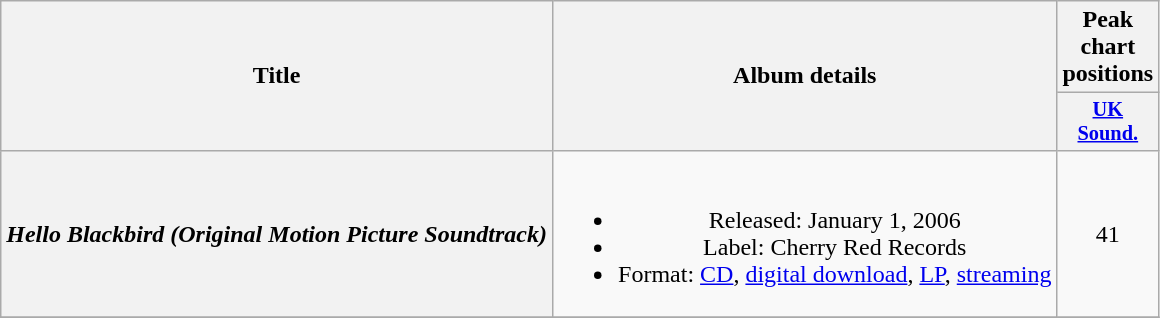<table class="wikitable plainrowheaders" style="text-align:center;">
<tr>
<th scope="col" rowspan="2">Title</th>
<th scope="col" rowspan="2">Album details</th>
<th scope="col" colspan="1">Peak chart positions</th>
</tr>
<tr>
<th scope="col" style="width:3em;font-size:85%"><a href='#'>UK<br>Sound.</a><br></th>
</tr>
<tr>
<th scope="row"><em>Hello Blackbird (Original Motion Picture Soundtrack)</em></th>
<td><br><ul><li>Released: January 1, 2006</li><li>Label: Cherry Red Records</li><li>Format: <a href='#'>CD</a>, <a href='#'>digital download</a>, <a href='#'>LP</a>, <a href='#'>streaming</a></li></ul></td>
<td>41</td>
</tr>
<tr>
</tr>
</table>
